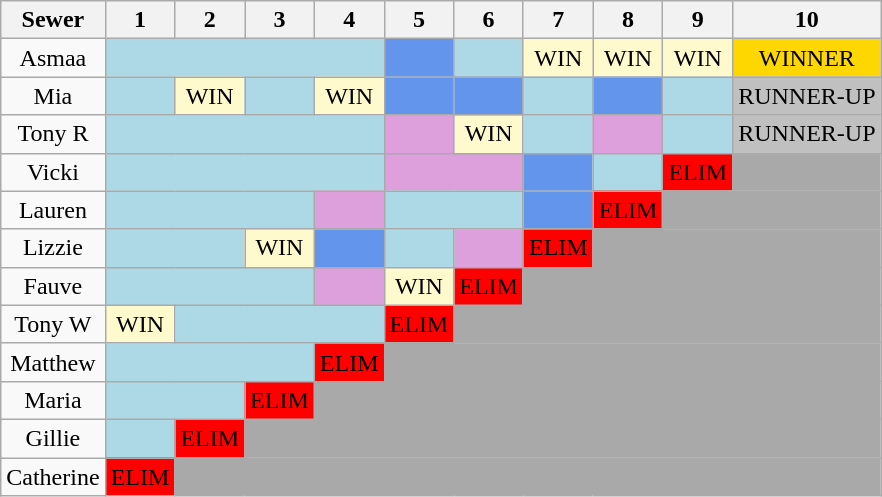<table class="wikitable" style="text-align:center">
<tr>
<th>Sewer</th>
<th>1</th>
<th>2</th>
<th>3</th>
<th>4</th>
<th>5</th>
<th>6</th>
<th>7</th>
<th>8</th>
<th>9</th>
<th>10</th>
</tr>
<tr>
<td>Asmaa</td>
<td colspan="4" style="background:lightblue;"></td>
<td colspan="1" style="background:cornflowerblue;"></td>
<td colspan="1" style="background:lightblue;"></td>
<td style="background:lemonchiffon;">WIN</td>
<td style="background:lemonchiffon;">WIN</td>
<td style="background:lemonchiffon;">WIN</td>
<td style="background:gold;">WINNER</td>
</tr>
<tr>
<td>Mia</td>
<td style="background:lightblue;"></td>
<td style="background:lemonchiffon;">WIN</td>
<td style="background:lightblue;"></td>
<td style="background:lemonchiffon;">WIN</td>
<td style="background:cornflowerblue;"></td>
<td style="background:cornflowerblue;"></td>
<td style="background:lightblue;"></td>
<td style="background:cornflowerblue;"></td>
<td style="background:lightblue;"></td>
<td style="background:silver;">RUNNER-UP</td>
</tr>
<tr>
<td>Tony R</td>
<td colspan="4" style="background:lightblue;"></td>
<td colspan="1" style="background:plum;"></td>
<td style="background:lemonchiffon;">WIN</td>
<td style="background:lightblue;"></td>
<td colspan="1" style="background:plum;"></td>
<td style="background:lightblue;"></td>
<td style="background:silver;">RUNNER-UP</td>
</tr>
<tr>
<td>Vicki</td>
<td colspan="4" style="background:lightblue;"></td>
<td colspan="2" style="background:plum;"></td>
<td style="background:cornflowerblue;"></td>
<td style="background:lightblue;"></td>
<td style="background:red;">ELIM</td>
<td colspan="1" style="background:darkgrey;"></td>
</tr>
<tr>
<td>Lauren</td>
<td colspan="3" style="background:lightblue;"></td>
<td style="background:plum;"></td>
<td colspan="2" style="background:lightblue;"></td>
<td colspan="1" style="background:cornflowerblue;"></td>
<td style="background:red;">ELIM</td>
<td colspan="2" style="background:darkgrey;"></td>
</tr>
<tr>
<td>Lizzie</td>
<td colspan="2" style="background:lightblue;"></td>
<td style="background:lemonchiffon;">WIN</td>
<td colspan="1" style="background:cornflowerblue;"></td>
<td colspan="1" style="background:lightblue;"></td>
<td colspan="1" style="background:plum;"></td>
<td style="background:red;">ELIM</td>
<td colspan="3" style="background:darkgrey;"></td>
</tr>
<tr>
<td>Fauve</td>
<td colspan="3" style="background:lightblue;"></td>
<td colspan="1" style="background:plum;"></td>
<td style="background:lemonchiffon;">WIN</td>
<td style="background:red;">ELIM</td>
<td colspan="4" style="background:darkgrey;"></td>
</tr>
<tr>
<td>Tony W</td>
<td style="background:lemonchiffon;">WIN</td>
<td colspan="3" style="background:lightblue;"></td>
<td style="background:red;">ELIM</td>
<td colspan="5" style="background:darkgrey;"></td>
</tr>
<tr>
<td>Matthew</td>
<td colspan="3" style="background:lightblue;"></td>
<td style="background:red;">ELIM</td>
<td colspan="6" style="background:darkgrey;"></td>
</tr>
<tr>
<td>Maria</td>
<td colspan="2" style="background:lightblue;"></td>
<td style="background:red;">ELIM</td>
<td colspan="7" style="background:darkgrey;"></td>
</tr>
<tr>
<td>Gillie</td>
<td style="background:lightblue;"></td>
<td style="background:red;">ELIM</td>
<td colspan="8" style="background:darkgrey;"></td>
</tr>
<tr>
<td>Catherine</td>
<td style="background:red;">ELIM</td>
<td colspan="9" style="background:darkgrey;"></td>
</tr>
</table>
